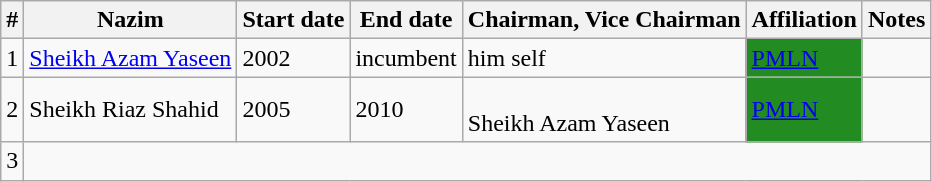<table class="wikitable" border="1">
<tr>
<th>#</th>
<th>Nazim</th>
<th>Start date</th>
<th>End date</th>
<th>Chairman, Vice Chairman</th>
<th>Affiliation</th>
<th>Notes</th>
</tr>
<tr>
<td>1</td>
<td><a href='#'>Sheikh Azam Yaseen</a></td>
<td>2002</td>
<td>incumbent</td>
<td>him self</td>
<td style="background: #228b22;"><a href='#'>PMLN</a></td>
<td></td>
</tr>
<tr>
<td>2</td>
<td>Sheikh Riaz Shahid</td>
<td>2005</td>
<td>2010</td>
<td><br>Sheikh Azam Yaseen</td>
<td style="background: #228b22;"><a href='#'>PMLN</a></td>
<td></td>
</tr>
<tr>
<td>3</td>
</tr>
</table>
